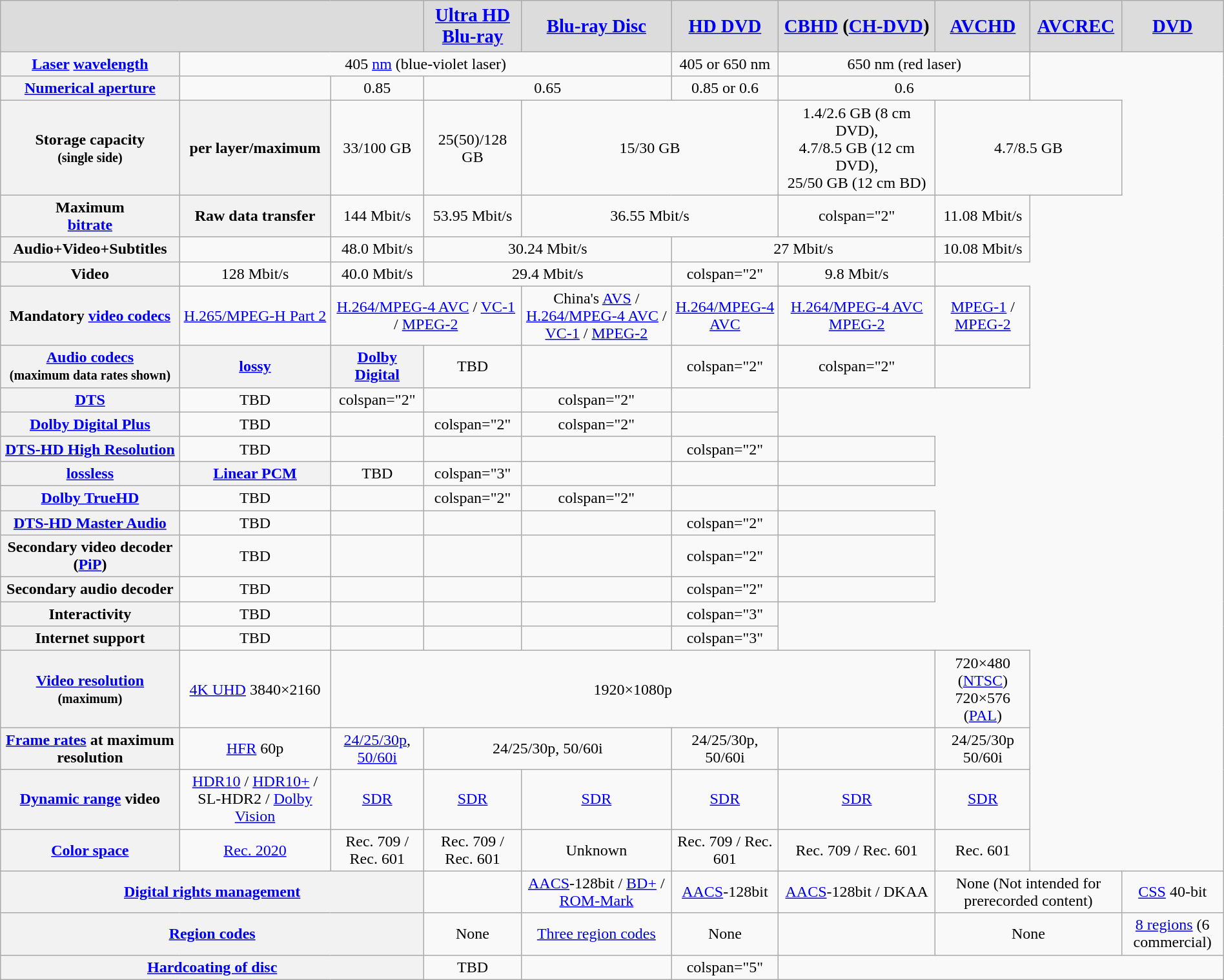<table class="wikitable" style="text-align:center; width: 100%;">
<tr style="background:Gainsboro;font-size: 120%;height:30px;">
<th colspan="3" style="background:Gainsboro;"></th>
<th style="background:Gainsboro;"><a href='#'>Ultra HD Blu-ray</a></th>
<th style="background:Gainsboro;"><a href='#'>Blu-ray Disc</a></th>
<th style="background:Gainsboro;"><a href='#'>HD DVD</a></th>
<th style="background:Gainsboro;"><a href='#'>CBHD</a> (<a href='#'>CH-DVD</a>)</th>
<th style="background:Gainsboro;"><a href='#'>AVCHD</a></th>
<th style="background:Gainsboro;"><a href='#'>AVCREC</a></th>
<th style="background:Gainsboro;"><a href='#'>DVD</a></th>
</tr>
<tr>
<th><a href='#'>Laser</a> <a href='#'>wavelength</a></th>
<td colspan="4">405 <a href='#'>nm</a> (blue-violet laser)</td>
<td>405 or 650 nm</td>
<td colspan="2">650 nm (red laser)</td>
</tr>
<tr>
<th><a href='#'>Numerical aperture</a></th>
<td></td>
<td>0.85</td>
<td colspan="2">0.65</td>
<td>0.85 or 0.6</td>
<td colspan="2">0.6</td>
</tr>
<tr>
<th>Storage capacity<br><small>(single side)</small></th>
<th>per layer/maximum</th>
<td>33/100 GB</td>
<td>25(50)/128 GB</td>
<td colspan="2">15/30 GB</td>
<td>1.4/2.6 GB (8 cm DVD),<br>4.7/8.5 GB (12 cm DVD),
25/50 GB (12 cm BD)</td>
<td colspan="2">4.7/8.5 GB</td>
</tr>
<tr>
<th>Maximum<br><a href='#'>bitrate</a></th>
<th>Raw data transfer</th>
<td>144 Mbit/s</td>
<td>53.95 Mbit/s</td>
<td colspan="2">36.55 Mbit/s</td>
<td>colspan="2" </td>
<td>11.08 Mbit/s</td>
</tr>
<tr>
<th>Audio+Video+Subtitles</th>
<td></td>
<td>48.0 Mbit/s</td>
<td colspan="2">30.24 Mbit/s</td>
<td colspan="2">27 Mbit/s</td>
<td>10.08 Mbit/s</td>
</tr>
<tr>
<th>Video</th>
<td>128 Mbit/s</td>
<td>40.0 Mbit/s</td>
<td colspan="2">29.4 Mbit/s</td>
<td>colspan="2" </td>
<td>9.8 Mbit/s</td>
</tr>
<tr>
<th>Mandatory <a href='#'>video codecs</a></th>
<td><a href='#'>H.265/MPEG-H Part 2</a></td>
<td colspan="2"><a href='#'>H.264/MPEG-4 AVC</a> / <a href='#'>VC-1</a> / <a href='#'>MPEG-2</a></td>
<td>China's <a href='#'>AVS</a> / <a href='#'>H.264/MPEG-4 AVC</a> / <a href='#'>VC-1</a> / <a href='#'>MPEG-2</a></td>
<td><a href='#'>H.264/MPEG-4 AVC</a></td>
<td><a href='#'>H.264/MPEG-4 AVC</a><br><a href='#'>MPEG-2</a></td>
<td><a href='#'>MPEG-1</a> / <a href='#'>MPEG-2</a></td>
</tr>
<tr>
<th><a href='#'>Audio codecs</a><br><small>(maximum data rates shown)</small></th>
<th><a href='#'>lossy</a></th>
<th><a href='#'>Dolby Digital</a></th>
<td>TBD</td>
<td></td>
<td>colspan="2" </td>
<td>colspan="2" </td>
<td></td>
</tr>
<tr>
<th><a href='#'>DTS</a></th>
<td>TBD</td>
<td>colspan="2" </td>
<td></td>
<td>colspan="2" </td>
<td></td>
</tr>
<tr>
<th><a href='#'>Dolby Digital Plus</a></th>
<td>TBD</td>
<td></td>
<td>colspan="2" </td>
<td>colspan="2" </td>
<td></td>
</tr>
<tr>
<th><a href='#'>DTS-HD High Resolution</a></th>
<td>TBD</td>
<td></td>
<td></td>
<td></td>
<td>colspan="2" </td>
<td></td>
</tr>
<tr>
<th><a href='#'>lossless</a></th>
<th><a href='#'>Linear PCM</a></th>
<td>TBD</td>
<td>colspan="3" </td>
<td></td>
<td></td>
<td></td>
</tr>
<tr>
<th><a href='#'>Dolby TrueHD</a></th>
<td>TBD</td>
<td></td>
<td>colspan="2" </td>
<td>colspan="2" </td>
<td></td>
</tr>
<tr>
<th><a href='#'>DTS-HD Master Audio</a></th>
<td>TBD</td>
<td></td>
<td></td>
<td></td>
<td>colspan="2" </td>
<td></td>
</tr>
<tr>
<th>Secondary video decoder (<a href='#'>PiP</a>)</th>
<td>TBD</td>
<td></td>
<td></td>
<td></td>
<td>colspan="2" </td>
<td></td>
</tr>
<tr>
<th>Secondary audio decoder</th>
<td>TBD</td>
<td></td>
<td></td>
<td></td>
<td>colspan="2" </td>
<td></td>
</tr>
<tr>
<th>Interactivity</th>
<td>TBD</td>
<td></td>
<td></td>
<td></td>
<td>colspan="3" </td>
</tr>
<tr>
<th>Internet support</th>
<td>TBD</td>
<td></td>
<td></td>
<td></td>
<td>colspan="3" </td>
</tr>
<tr>
<th><a href='#'>Video resolution</a><br><small>(maximum)</small></th>
<td><a href='#'>4K UHD</a> 3840×2160</td>
<td colspan="5">1920×1080p</td>
<td>720×480 (<a href='#'>NTSC</a>)<br>720×576 (<a href='#'>PAL</a>)</td>
</tr>
<tr>
<th><a href='#'>Frame rates</a> at maximum resolution</th>
<td><a href='#'>HFR</a> 60p</td>
<td><a href='#'>24/25/30p</a>, <a href='#'>50/60i</a></td>
<td colspan="2">24/25/30p, 50/60i</td>
<td>24/25/30p, 50/60i</td>
<td></td>
<td>24/25/30p 50/60i</td>
</tr>
<tr>
<th><a href='#'>Dynamic range</a> <strong>video</strong></th>
<td><a href='#'>HDR10</a> / <a href='#'>HDR10+</a> / SL-HDR2 / <a href='#'>Dolby Vision</a></td>
<td><a href='#'>SDR</a></td>
<td><a href='#'>SDR</a></td>
<td><a href='#'>SDR</a></td>
<td><a href='#'>SDR</a></td>
<td><a href='#'>SDR</a></td>
<td><a href='#'>SDR</a></td>
</tr>
<tr>
<th><a href='#'>Color space</a></th>
<td><a href='#'>Rec. 2020</a></td>
<td>Rec. 709 / Rec. 601</td>
<td>Rec. 709 / Rec. 601</td>
<td>Unknown</td>
<td>Rec. 709 / Rec. 601</td>
<td>Rec. 709 / Rec. 601</td>
<td>Rec. 601</td>
</tr>
<tr>
<th colspan="3" ><a href='#'>Digital rights management</a></th>
<td></td>
<td><a href='#'>AACS</a>-128bit / <a href='#'>BD+</a> / <a href='#'>ROM-Mark</a></td>
<td><a href='#'>AACS</a>-128bit</td>
<td><a href='#'>AACS</a>-128bit / DKAA</td>
<td colspan="2">None (Not intended for prerecorded content)</td>
<td><a href='#'>CSS</a> 40-bit</td>
</tr>
<tr>
<th colspan="3" ><a href='#'>Region codes</a></th>
<td>None</td>
<td><a href='#'>Three region codes</a></td>
<td>None</td>
<td></td>
<td colspan="2">None</td>
<td><a href='#'>8 regions</a> (6 commercial)</td>
</tr>
<tr>
<th colspan="3" ><a href='#'>Hardcoating of disc</a></th>
<td>TBD</td>
<td></td>
<td>colspan="5" </td>
</tr>
</table>
